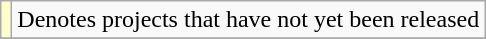<table class="wikitable">
<tr>
<td style="background:#FFFFCC;"></td>
<td>Denotes projects that have not yet been released</td>
</tr>
<tr>
</tr>
</table>
